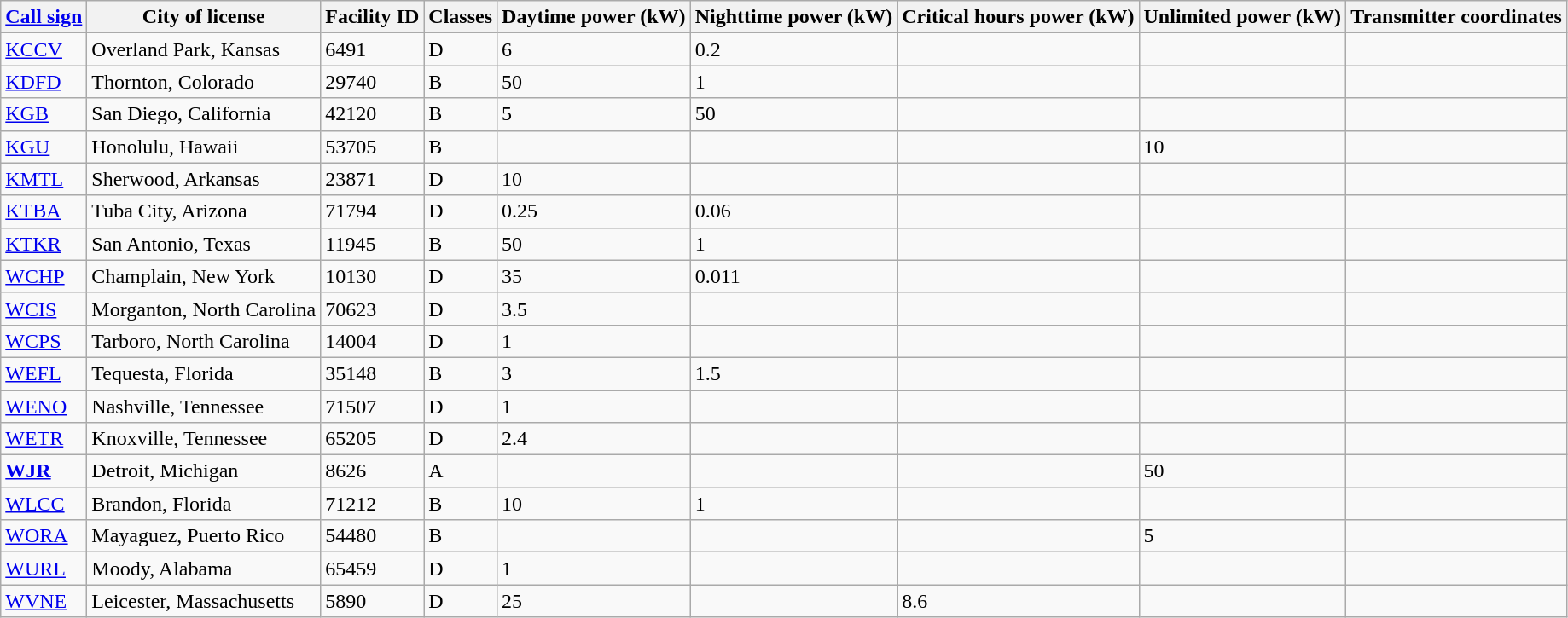<table class="wikitable sortable">
<tr>
<th><a href='#'>Call sign</a></th>
<th>City of license</th>
<th>Facility ID</th>
<th>Classes</th>
<th>Daytime power (kW)</th>
<th>Nighttime power (kW)</th>
<th>Critical hours power (kW)</th>
<th>Unlimited power (kW)</th>
<th>Transmitter coordinates</th>
</tr>
<tr>
<td><a href='#'>KCCV</a></td>
<td>Overland Park, Kansas</td>
<td>6491</td>
<td>D</td>
<td>6</td>
<td>0.2</td>
<td></td>
<td></td>
<td></td>
</tr>
<tr>
<td><a href='#'>KDFD</a></td>
<td>Thornton, Colorado</td>
<td>29740</td>
<td>B</td>
<td>50</td>
<td>1</td>
<td></td>
<td></td>
<td></td>
</tr>
<tr>
<td><a href='#'>KGB</a></td>
<td>San Diego, California</td>
<td>42120</td>
<td>B</td>
<td>5</td>
<td>50</td>
<td></td>
<td></td>
<td></td>
</tr>
<tr>
<td><a href='#'>KGU</a></td>
<td>Honolulu, Hawaii</td>
<td>53705</td>
<td>B</td>
<td></td>
<td></td>
<td></td>
<td>10</td>
<td></td>
</tr>
<tr>
<td><a href='#'>KMTL</a></td>
<td>Sherwood, Arkansas</td>
<td>23871</td>
<td>D</td>
<td>10</td>
<td></td>
<td></td>
<td></td>
<td></td>
</tr>
<tr>
<td><a href='#'>KTBA</a></td>
<td>Tuba City, Arizona</td>
<td>71794</td>
<td>D</td>
<td>0.25</td>
<td>0.06</td>
<td></td>
<td></td>
<td></td>
</tr>
<tr>
<td><a href='#'>KTKR</a></td>
<td>San Antonio, Texas</td>
<td>11945</td>
<td>B</td>
<td>50</td>
<td>1</td>
<td></td>
<td></td>
<td></td>
</tr>
<tr>
<td><a href='#'>WCHP</a></td>
<td>Champlain, New York</td>
<td>10130</td>
<td>D</td>
<td>35</td>
<td>0.011</td>
<td></td>
<td></td>
<td></td>
</tr>
<tr>
<td><a href='#'>WCIS</a></td>
<td>Morganton, North Carolina</td>
<td>70623</td>
<td>D</td>
<td>3.5</td>
<td></td>
<td></td>
<td></td>
<td></td>
</tr>
<tr>
<td><a href='#'>WCPS</a></td>
<td>Tarboro, North Carolina</td>
<td>14004</td>
<td>D</td>
<td>1</td>
<td></td>
<td></td>
<td></td>
<td></td>
</tr>
<tr>
<td><a href='#'>WEFL</a></td>
<td>Tequesta, Florida</td>
<td>35148</td>
<td>B</td>
<td>3</td>
<td>1.5</td>
<td></td>
<td></td>
<td></td>
</tr>
<tr>
<td><a href='#'>WENO</a></td>
<td>Nashville, Tennessee</td>
<td>71507</td>
<td>D</td>
<td>1</td>
<td></td>
<td></td>
<td></td>
<td></td>
</tr>
<tr>
<td><a href='#'>WETR</a></td>
<td>Knoxville, Tennessee</td>
<td>65205</td>
<td>D</td>
<td>2.4</td>
<td></td>
<td></td>
<td></td>
<td></td>
</tr>
<tr>
<td><strong><a href='#'>WJR</a></strong></td>
<td>Detroit, Michigan</td>
<td>8626</td>
<td>A</td>
<td></td>
<td></td>
<td></td>
<td>50</td>
<td></td>
</tr>
<tr>
<td><a href='#'>WLCC</a></td>
<td>Brandon, Florida</td>
<td>71212</td>
<td>B</td>
<td>10</td>
<td>1</td>
<td></td>
<td></td>
<td></td>
</tr>
<tr>
<td><a href='#'>WORA</a></td>
<td>Mayaguez, Puerto Rico</td>
<td>54480</td>
<td>B</td>
<td></td>
<td></td>
<td></td>
<td>5</td>
<td></td>
</tr>
<tr>
<td><a href='#'>WURL</a></td>
<td>Moody, Alabama</td>
<td>65459</td>
<td>D</td>
<td>1</td>
<td></td>
<td></td>
<td></td>
<td></td>
</tr>
<tr>
<td><a href='#'>WVNE</a></td>
<td>Leicester, Massachusetts</td>
<td>5890</td>
<td>D</td>
<td>25</td>
<td></td>
<td>8.6</td>
<td></td>
<td></td>
</tr>
</table>
